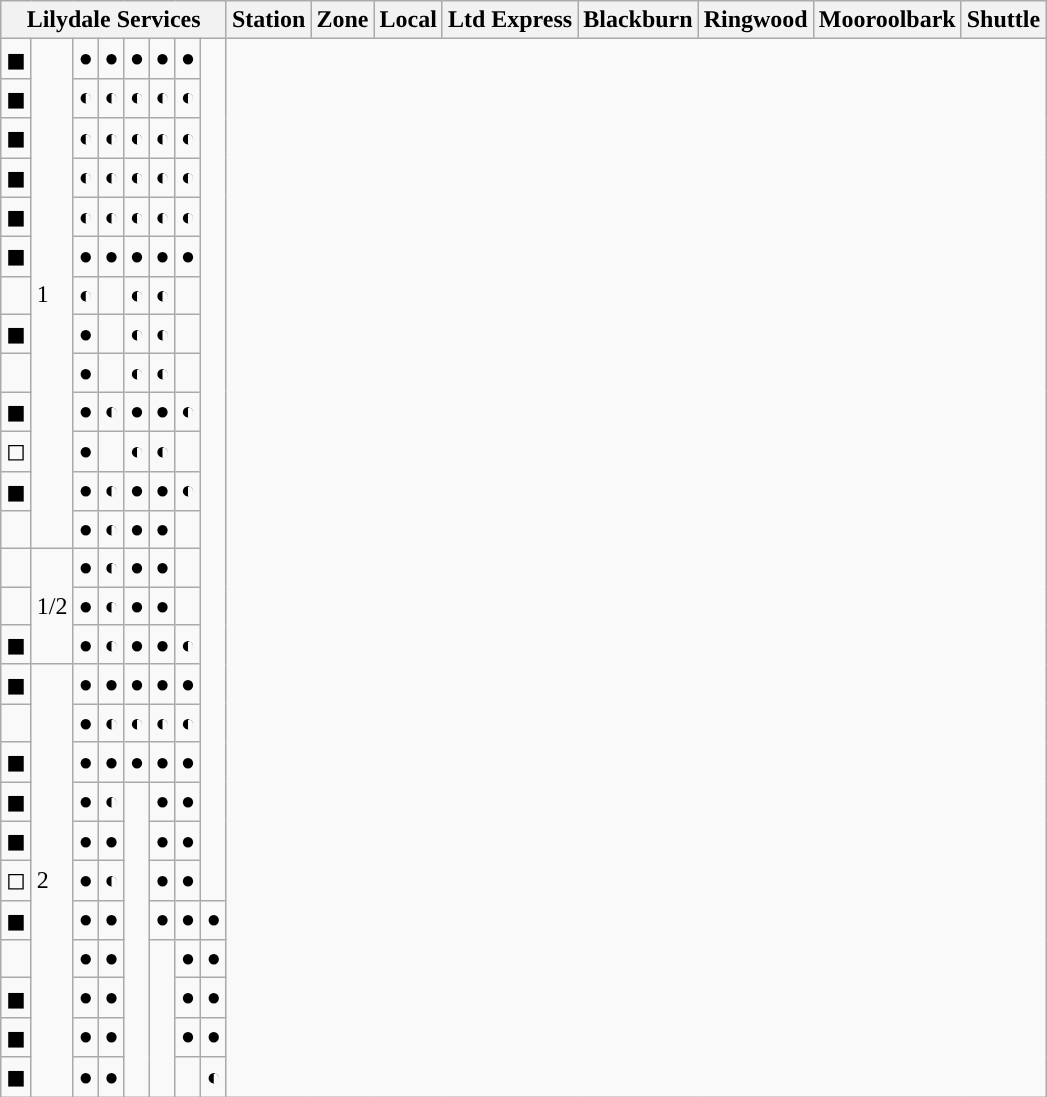<table class="wikitable defaultcenter col1left">
<tr>
<th colspan="8" style="background:#"><span>Lilydale Services</span></th>
<th>Station</th>
<th>Zone</th>
<th>Local</th>
<th>Ltd Express</th>
<th>Blackburn</th>
<th>Ringwood</th>
<th>Mooroolbark</th>
<th>Shuttle</th>
</tr>
<tr>
<td>◼ </td>
<td rowspan="13">1</td>
<td>●</td>
<td>●</td>
<td>●</td>
<td>●</td>
<td>●</td>
<td rowspan="22"></td>
</tr>
<tr>
<td>◼ </td>
<td>◐</td>
<td>◐</td>
<td>◐</td>
<td>◐</td>
<td>◐</td>
</tr>
<tr>
<td>◼ </td>
<td>◐</td>
<td>◐</td>
<td>◐</td>
<td>◐</td>
<td>◐</td>
</tr>
<tr>
<td>◼ </td>
<td>◐</td>
<td>◐</td>
<td>◐</td>
<td>◐</td>
<td>◐</td>
</tr>
<tr>
<td>◼ </td>
<td>◐</td>
<td>◐</td>
<td>◐</td>
<td>◐</td>
<td>◐</td>
</tr>
<tr>
<td>◼ </td>
<td>●</td>
<td>●</td>
<td>●</td>
<td>●</td>
<td>●</td>
</tr>
<tr>
<td> </td>
<td>◐</td>
<td></td>
<td>◐</td>
<td>◐</td>
<td></td>
</tr>
<tr>
<td>◼ </td>
<td>●</td>
<td></td>
<td>◐</td>
<td>◐</td>
<td></td>
</tr>
<tr>
<td> </td>
<td>●</td>
<td></td>
<td>◐</td>
<td>◐</td>
<td></td>
</tr>
<tr>
<td>◼ </td>
<td>●</td>
<td>◐</td>
<td>●</td>
<td>●</td>
<td>◐</td>
</tr>
<tr>
<td>◻ </td>
<td>●</td>
<td></td>
<td>◐</td>
<td>◐</td>
<td></td>
</tr>
<tr>
<td>◼ </td>
<td>●</td>
<td>◐</td>
<td>●</td>
<td>●</td>
<td>◐</td>
</tr>
<tr>
<td> </td>
<td>●</td>
<td>◐</td>
<td>●</td>
<td>●</td>
<td></td>
</tr>
<tr>
<td> </td>
<td rowspan="3">1/2</td>
<td>●</td>
<td>◐</td>
<td>●</td>
<td>●</td>
<td></td>
</tr>
<tr>
<td> </td>
<td>●</td>
<td>◐</td>
<td>●</td>
<td>●</td>
<td></td>
</tr>
<tr>
<td>◼ </td>
<td>●</td>
<td>◐</td>
<td>●</td>
<td>●</td>
<td>◐</td>
</tr>
<tr>
<td>◼ </td>
<td rowspan="11">2</td>
<td>●</td>
<td>●</td>
<td>●</td>
<td>●</td>
<td>●</td>
</tr>
<tr>
<td> </td>
<td>●</td>
<td>◐</td>
<td>◐</td>
<td>◐</td>
<td>◐</td>
</tr>
<tr>
<td>◼ </td>
<td>●</td>
<td>●</td>
<td>●</td>
<td>●</td>
<td>●</td>
</tr>
<tr>
<td>◼ </td>
<td>●</td>
<td>◐</td>
<td rowspan="8"></td>
<td>●</td>
<td>●</td>
</tr>
<tr>
<td>◼ </td>
<td>●</td>
<td>●</td>
<td>●</td>
<td>●</td>
</tr>
<tr>
<td>◻ </td>
<td>●</td>
<td>◐</td>
<td>●</td>
<td>●</td>
</tr>
<tr>
<td>◼ </td>
<td>●</td>
<td>●</td>
<td>●</td>
<td>●</td>
<td>●</td>
</tr>
<tr>
<td> </td>
<td>●</td>
<td>●</td>
<td rowspan="4"></td>
<td>●</td>
<td>●</td>
</tr>
<tr>
<td>◼ </td>
<td>●</td>
<td>●</td>
<td>●</td>
<td>●</td>
</tr>
<tr>
<td>◼ </td>
<td>●</td>
<td>●</td>
<td>●</td>
<td>●</td>
</tr>
<tr>
<td>◼ </td>
<td>●</td>
<td>●</td>
<td></td>
<td>◐</td>
</tr>
</table>
